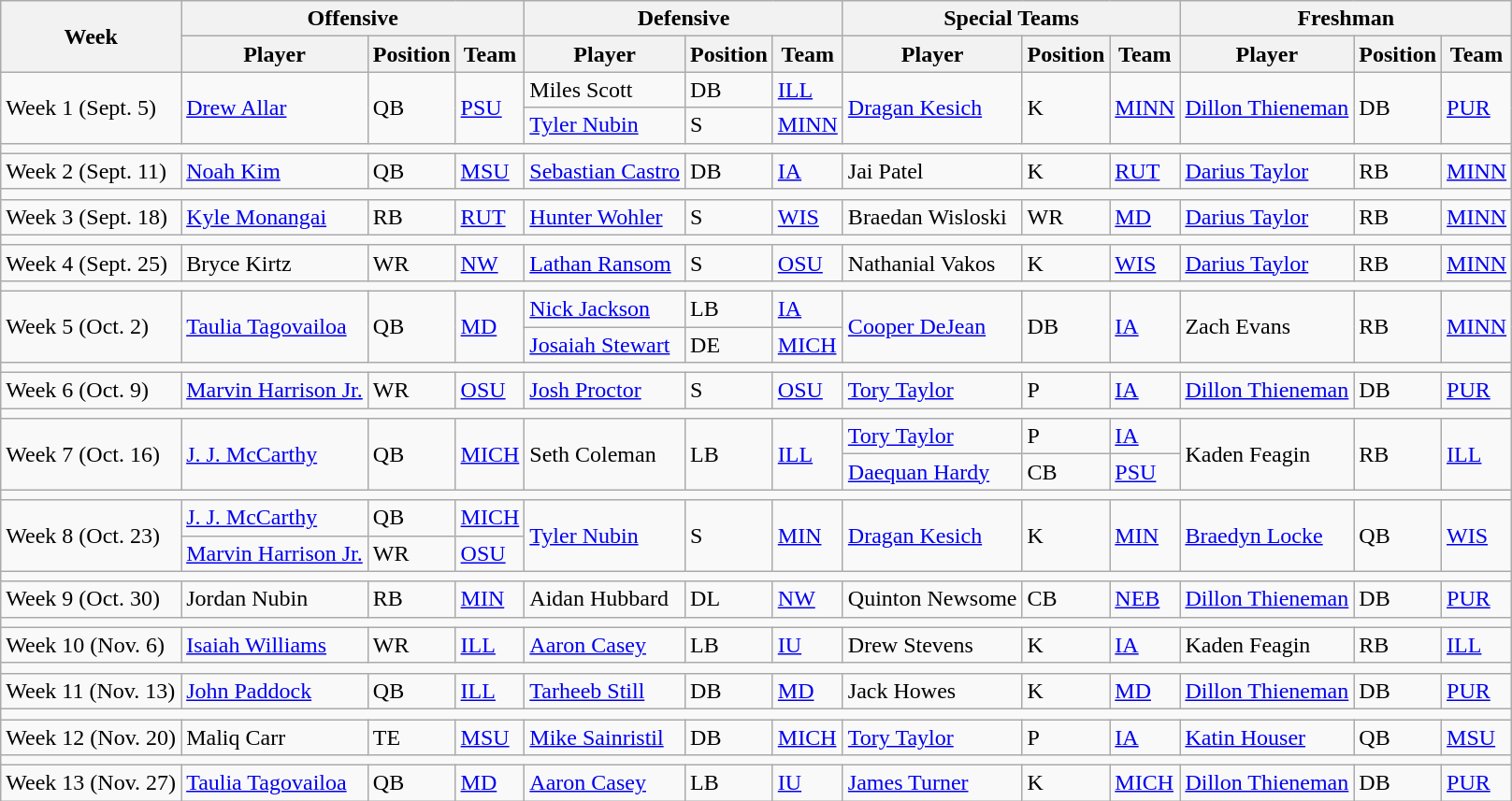<table class="wikitable">
<tr>
<th rowspan="2">Week</th>
<th colspan="3">Offensive</th>
<th colspan="3">Defensive</th>
<th colspan="3">Special Teams</th>
<th colspan="3">Freshman</th>
</tr>
<tr>
<th>Player</th>
<th>Position</th>
<th>Team</th>
<th>Player</th>
<th>Position</th>
<th>Team</th>
<th>Player</th>
<th>Position</th>
<th>Team</th>
<th>Player</th>
<th>Position</th>
<th>Team</th>
</tr>
<tr>
<td rowspan="2">Week 1 (Sept. 5) </td>
<td rowspan="2"><a href='#'>Drew Allar</a></td>
<td rowspan="2">QB</td>
<td rowspan="2"><a href='#'>PSU</a></td>
<td>Miles Scott</td>
<td>DB</td>
<td><a href='#'>ILL</a></td>
<td rowspan="2"><a href='#'>Dragan Kesich</a></td>
<td rowspan="2">K</td>
<td rowspan="2"><a href='#'>MINN</a></td>
<td rowspan="2"><a href='#'>Dillon Thieneman</a></td>
<td rowspan="2">DB</td>
<td rowspan="2"><a href='#'>PUR</a></td>
</tr>
<tr>
<td><a href='#'>Tyler Nubin</a></td>
<td>S</td>
<td><a href='#'>MINN</a></td>
</tr>
<tr>
<td colspan="13"></td>
</tr>
<tr>
<td>Week 2 (Sept. 11) </td>
<td><a href='#'>Noah Kim</a></td>
<td>QB</td>
<td><a href='#'>MSU</a></td>
<td><a href='#'>Sebastian Castro</a></td>
<td>DB</td>
<td><a href='#'>IA</a></td>
<td>Jai Patel</td>
<td>K</td>
<td><a href='#'>RUT</a></td>
<td><a href='#'>Darius Taylor</a></td>
<td>RB</td>
<td><a href='#'>MINN</a></td>
</tr>
<tr>
<td colspan="13"></td>
</tr>
<tr>
<td>Week 3 (Sept. 18) </td>
<td><a href='#'>Kyle Monangai</a></td>
<td>RB</td>
<td><a href='#'>RUT</a></td>
<td><a href='#'>Hunter Wohler</a></td>
<td>S</td>
<td><a href='#'>WIS</a></td>
<td>Braedan Wisloski</td>
<td>WR</td>
<td><a href='#'>MD</a></td>
<td><a href='#'>Darius Taylor</a></td>
<td>RB</td>
<td><a href='#'>MINN</a></td>
</tr>
<tr>
<td colspan="13"></td>
</tr>
<tr>
<td>Week 4 (Sept. 25) </td>
<td>Bryce Kirtz</td>
<td>WR</td>
<td><a href='#'>NW</a></td>
<td><a href='#'>Lathan Ransom</a></td>
<td>S</td>
<td><a href='#'>OSU</a></td>
<td>Nathanial Vakos</td>
<td>K</td>
<td><a href='#'>WIS</a></td>
<td><a href='#'>Darius Taylor</a></td>
<td>RB</td>
<td><a href='#'>MINN</a></td>
</tr>
<tr>
<td colspan="13"></td>
</tr>
<tr>
<td rowspan="2">Week 5 (Oct. 2) </td>
<td rowspan="2"><a href='#'>Taulia Tagovailoa</a></td>
<td rowspan="2">QB</td>
<td rowspan="2"><a href='#'>MD</a></td>
<td><a href='#'>Nick Jackson</a></td>
<td>LB</td>
<td><a href='#'>IA</a></td>
<td rowspan="2"><a href='#'>Cooper DeJean</a></td>
<td rowspan="2">DB</td>
<td rowspan="2"><a href='#'>IA</a></td>
<td rowspan="2">Zach Evans</td>
<td rowspan="2">RB</td>
<td rowspan="2"><a href='#'>MINN</a></td>
</tr>
<tr>
<td><a href='#'>Josaiah Stewart</a></td>
<td>DE</td>
<td><a href='#'>MICH</a></td>
</tr>
<tr>
<td colspan="13"></td>
</tr>
<tr>
<td>Week 6 (Oct. 9) </td>
<td><a href='#'>Marvin Harrison Jr.</a></td>
<td>WR</td>
<td><a href='#'>OSU</a></td>
<td><a href='#'>Josh Proctor</a></td>
<td>S</td>
<td><a href='#'>OSU</a></td>
<td><a href='#'>Tory Taylor</a></td>
<td>P</td>
<td><a href='#'>IA</a></td>
<td><a href='#'>Dillon Thieneman</a></td>
<td>DB</td>
<td><a href='#'>PUR</a></td>
</tr>
<tr>
<td colspan="13"></td>
</tr>
<tr>
<td rowspan="2">Week 7 (Oct. 16) </td>
<td rowspan="2"><a href='#'>J. J. McCarthy</a></td>
<td rowspan="2">QB</td>
<td rowspan="2"><a href='#'>MICH</a></td>
<td rowspan="2">Seth Coleman</td>
<td rowspan="2">LB</td>
<td rowspan="2"><a href='#'>ILL</a></td>
<td><a href='#'>Tory Taylor</a></td>
<td>P</td>
<td><a href='#'>IA</a></td>
<td rowspan="2">Kaden Feagin</td>
<td rowspan="2">RB</td>
<td rowspan="2"><a href='#'>ILL</a></td>
</tr>
<tr>
<td><a href='#'>Daequan Hardy</a></td>
<td>CB</td>
<td><a href='#'>PSU</a></td>
</tr>
<tr>
<td colspan="13"></td>
</tr>
<tr>
<td rowspan="2">Week 8 (Oct. 23) </td>
<td><a href='#'>J. J. McCarthy</a></td>
<td>QB</td>
<td><a href='#'>MICH</a></td>
<td rowspan="2"><a href='#'>Tyler Nubin</a></td>
<td rowspan="2">S</td>
<td rowspan="2"><a href='#'>MIN</a></td>
<td rowspan="2"><a href='#'>Dragan Kesich</a></td>
<td rowspan="2">K</td>
<td rowspan="2"><a href='#'>MIN</a></td>
<td rowspan="2"><a href='#'>Braedyn Locke</a></td>
<td rowspan="2">QB</td>
<td rowspan="2"><a href='#'>WIS</a></td>
</tr>
<tr>
<td><a href='#'>Marvin Harrison Jr.</a></td>
<td>WR</td>
<td><a href='#'>OSU</a></td>
</tr>
<tr>
<td colspan="13"></td>
</tr>
<tr>
<td>Week 9 (Oct. 30) </td>
<td>Jordan Nubin</td>
<td>RB</td>
<td><a href='#'>MIN</a></td>
<td>Aidan Hubbard</td>
<td>DL</td>
<td><a href='#'>NW</a></td>
<td>Quinton Newsome</td>
<td>CB</td>
<td><a href='#'>NEB</a></td>
<td><a href='#'>Dillon Thieneman</a></td>
<td>DB</td>
<td><a href='#'>PUR</a></td>
</tr>
<tr>
<td colspan="13"></td>
</tr>
<tr>
<td>Week 10 (Nov. 6) </td>
<td><a href='#'>Isaiah Williams</a></td>
<td>WR</td>
<td><a href='#'>ILL</a></td>
<td><a href='#'>Aaron Casey</a></td>
<td>LB</td>
<td><a href='#'>IU</a></td>
<td>Drew Stevens</td>
<td>K</td>
<td><a href='#'>IA</a></td>
<td>Kaden Feagin</td>
<td>RB</td>
<td><a href='#'>ILL</a></td>
</tr>
<tr>
<td colspan="13"></td>
</tr>
<tr>
<td>Week 11 (Nov. 13) </td>
<td><a href='#'>John Paddock</a></td>
<td>QB</td>
<td><a href='#'>ILL</a></td>
<td><a href='#'>Tarheeb Still</a></td>
<td>DB</td>
<td><a href='#'>MD</a></td>
<td>Jack Howes</td>
<td>K</td>
<td><a href='#'>MD</a></td>
<td><a href='#'>Dillon Thieneman</a></td>
<td>DB</td>
<td><a href='#'>PUR</a></td>
</tr>
<tr>
<td colspan="13"></td>
</tr>
<tr>
<td>Week 12 (Nov. 20) </td>
<td>Maliq Carr</td>
<td>TE</td>
<td><a href='#'>MSU</a></td>
<td><a href='#'>Mike Sainristil</a></td>
<td>DB</td>
<td><a href='#'>MICH</a></td>
<td><a href='#'>Tory Taylor</a></td>
<td>P</td>
<td><a href='#'>IA</a></td>
<td><a href='#'>Katin Houser</a></td>
<td>QB</td>
<td><a href='#'>MSU</a></td>
</tr>
<tr>
<td colspan="13"></td>
</tr>
<tr>
<td>Week 13 (Nov. 27) </td>
<td><a href='#'>Taulia Tagovailoa</a></td>
<td>QB</td>
<td><a href='#'>MD</a></td>
<td><a href='#'>Aaron Casey</a></td>
<td>LB</td>
<td><a href='#'>IU</a></td>
<td><a href='#'>James Turner</a></td>
<td>K</td>
<td><a href='#'>MICH</a></td>
<td><a href='#'>Dillon Thieneman</a></td>
<td>DB</td>
<td><a href='#'>PUR</a></td>
</tr>
</table>
